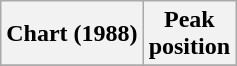<table class="wikitable plainrowheaders">
<tr>
<th>Chart (1988)</th>
<th>Peak<br>position</th>
</tr>
<tr>
</tr>
</table>
